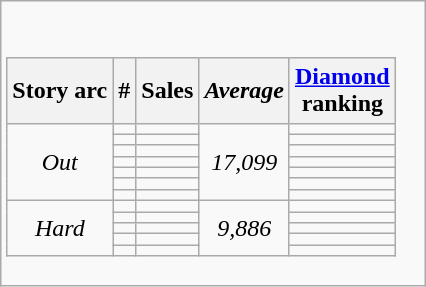<table class="wikitable" style="margin: 1em auto 1em auto; text-align: center;">
<tr>
<td><div><br><table class="wikitable" style="text-align:center">
<tr>
<th scope="col">Story arc</th>
<th scope="col">#</th>
<th scope="col">Sales</th>
<th scope="col"><em>Average</em></th>
<th scope="col"><a href='#'>Diamond</a><br>ranking</th>
</tr>
<tr>
<td rowspan="7"><em>Out</em></td>
<td></td>
<td></td>
<td rowspan="7"><em>17,099</em></td>
<td></td>
</tr>
<tr>
<td></td>
<td></td>
<td></td>
</tr>
<tr>
<td></td>
<td></td>
<td></td>
</tr>
<tr>
<td></td>
<td></td>
<td></td>
</tr>
<tr>
<td></td>
<td></td>
<td></td>
</tr>
<tr>
<td></td>
<td></td>
<td></td>
</tr>
<tr>
<td></td>
<td></td>
<td></td>
</tr>
<tr>
<td rowspan="5"><em>Hard</em></td>
<td></td>
<td></td>
<td rowspan="5"><em>9,886</em></td>
<td></td>
</tr>
<tr>
<td></td>
<td></td>
<td></td>
</tr>
<tr>
<td></td>
<td></td>
<td></td>
</tr>
<tr>
<td></td>
<td></td>
<td></td>
</tr>
<tr>
<td></td>
<td></td>
<td></td>
</tr>
</table>
</div>
</td>
</tr>
</table>
